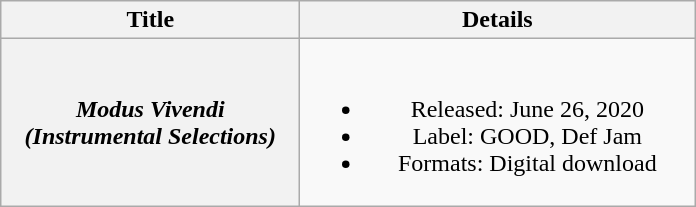<table class="wikitable plainrowheaders" style="text-align:center;" border="1">
<tr>
<th scope="col" rowspan="1" style="width:12em;">Title</th>
<th scope="col" rowspan="1" style="width:16em;">Details</th>
</tr>
<tr>
<th scope="row"><em>Modus Vivendi (Instrumental Selections)</em></th>
<td><br><ul><li>Released: June 26, 2020</li><li>Label: GOOD, Def Jam</li><li>Formats: Digital download</li></ul></td>
</tr>
</table>
